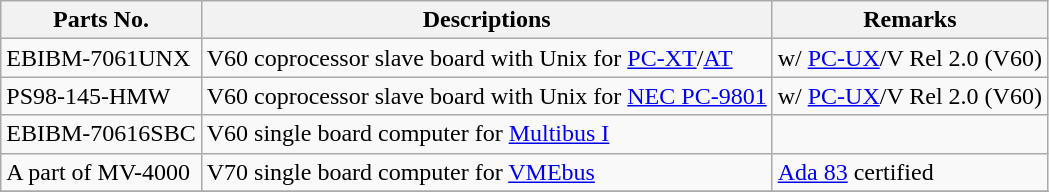<table class="wikitable">
<tr>
<th>Parts No.</th>
<th>Descriptions</th>
<th>Remarks</th>
</tr>
<tr>
<td>EBIBM-7061UNX</td>
<td>V60 coprocessor slave board with Unix for <a href='#'>PC-XT</a>/<a href='#'>AT</a></td>
<td>w/ <a href='#'>PC-UX</a>/V Rel 2.0 (V60)</td>
</tr>
<tr>
<td>PS98-145-HMW</td>
<td>V60 coprocessor slave board with Unix for <a href='#'>NEC PC-9801</a></td>
<td>w/ <a href='#'>PC-UX</a>/V Rel 2.0 (V60)</td>
</tr>
<tr>
<td>EBIBM-70616SBC</td>
<td>V60 single board computer for <a href='#'>Multibus I</a></td>
<td></td>
</tr>
<tr>
<td>A part of MV-4000</td>
<td>V70 single board computer for <a href='#'>VMEbus</a></td>
<td><a href='#'>Ada 83</a> certified</td>
</tr>
<tr>
</tr>
</table>
